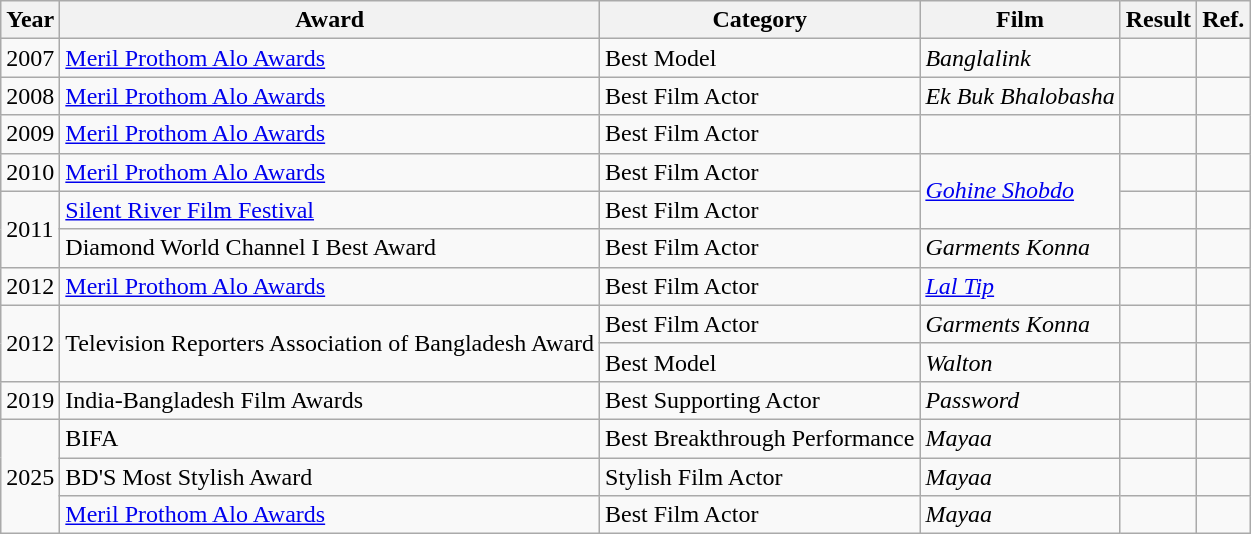<table class="wikitable sortable plainrowheaders">
<tr style="text-align:center;">
<th scope="col">Year</th>
<th scope="col">Award</th>
<th scope="col">Category</th>
<th scope="col">Film</th>
<th scope="col">Result</th>
<th>Ref.</th>
</tr>
<tr>
<td>2007</td>
<td><a href='#'>Meril Prothom Alo Awards</a></td>
<td>Best Model</td>
<td><em>Banglalink</em></td>
<td></td>
<td></td>
</tr>
<tr>
<td>2008</td>
<td><a href='#'>Meril Prothom Alo Awards</a></td>
<td>Best Film Actor</td>
<td><em>Ek Buk Bhalobasha</em></td>
<td></td>
<td></td>
</tr>
<tr>
<td>2009</td>
<td><a href='#'>Meril Prothom Alo Awards</a></td>
<td>Best Film Actor</td>
<td></td>
<td></td>
<td></td>
</tr>
<tr>
<td>2010</td>
<td><a href='#'>Meril Prothom Alo Awards</a></td>
<td>Best Film Actor</td>
<td rowspan="2"><em><a href='#'>Gohine Shobdo</a></em></td>
<td></td>
<td></td>
</tr>
<tr>
<td rowspan="2">2011</td>
<td><a href='#'>Silent River Film Festival</a></td>
<td>Best Film Actor</td>
<td></td>
<td></td>
</tr>
<tr>
<td>Diamond World Channel I Best Award</td>
<td>Best Film Actor</td>
<td><em>Garments Konna</em></td>
<td></td>
<td></td>
</tr>
<tr>
<td>2012</td>
<td><a href='#'>Meril Prothom Alo Awards</a></td>
<td>Best Film Actor</td>
<td><em><a href='#'>Lal Tip</a></em></td>
<td></td>
<td></td>
</tr>
<tr>
<td rowspan="2">2012</td>
<td rowspan="2">Television Reporters Association of Bangladesh Award</td>
<td>Best Film Actor</td>
<td><em>Garments Konna</em></td>
<td></td>
<td></td>
</tr>
<tr>
<td>Best Model</td>
<td><em>Walton</em></td>
<td></td>
<td></td>
</tr>
<tr>
<td>2019</td>
<td>India-Bangladesh Film Awards</td>
<td>Best Supporting Actor</td>
<td><em>Password</em></td>
<td></td>
<td></td>
</tr>
<tr>
<td rowspan="3">2025</td>
<td>BIFA</td>
<td>Best Breakthrough Performance</td>
<td><em>Mayaa</em></td>
<td></td>
<td></td>
</tr>
<tr>
<td>BD'S Most Stylish Award</td>
<td>Stylish Film Actor</td>
<td><em>Mayaa</em></td>
<td></td>
<td></td>
</tr>
<tr>
<td><a href='#'>Meril Prothom Alo Awards</a></td>
<td>Best Film Actor</td>
<td><em>Mayaa</em></td>
<td></td>
<td></td>
</tr>
</table>
